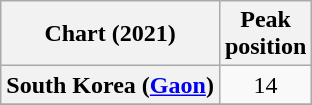<table class="wikitable plainrowheaders" style="text-align:center">
<tr>
<th scope="col">Chart (2021)</th>
<th scope="col">Peak<br>position</th>
</tr>
<tr>
<th scope="row">South Korea (<a href='#'>Gaon</a>)</th>
<td>14</td>
</tr>
<tr>
</tr>
</table>
